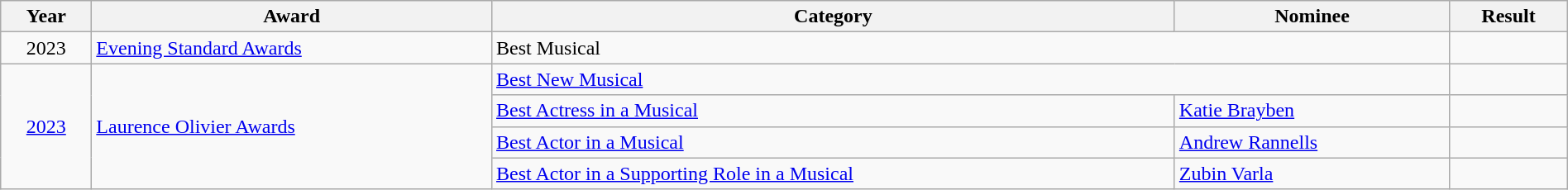<table class="wikitable" style="width:100%;">
<tr>
<th>Year</th>
<th><strong>Award</strong></th>
<th><strong>Category</strong></th>
<th><strong>Nominee</strong></th>
<th><strong>Result</strong></th>
</tr>
<tr>
<td align="center">2023</td>
<td><a href='#'>Evening Standard Awards</a></td>
<td colspan="2">Best Musical</td>
<td></td>
</tr>
<tr>
<td rowspan="4" align="center"><a href='#'>2023</a></td>
<td rowspan="4"><a href='#'>Laurence Olivier Awards</a></td>
<td colspan="2"><a href='#'>Best New Musical</a></td>
<td></td>
</tr>
<tr>
<td><a href='#'>Best Actress in a Musical</a></td>
<td><a href='#'>Katie Brayben</a></td>
<td></td>
</tr>
<tr>
<td><a href='#'>Best Actor in a Musical</a></td>
<td><a href='#'>Andrew Rannells</a></td>
<td></td>
</tr>
<tr>
<td><a href='#'>Best Actor in a Supporting Role in a Musical</a></td>
<td><a href='#'>Zubin Varla</a></td>
<td></td>
</tr>
</table>
